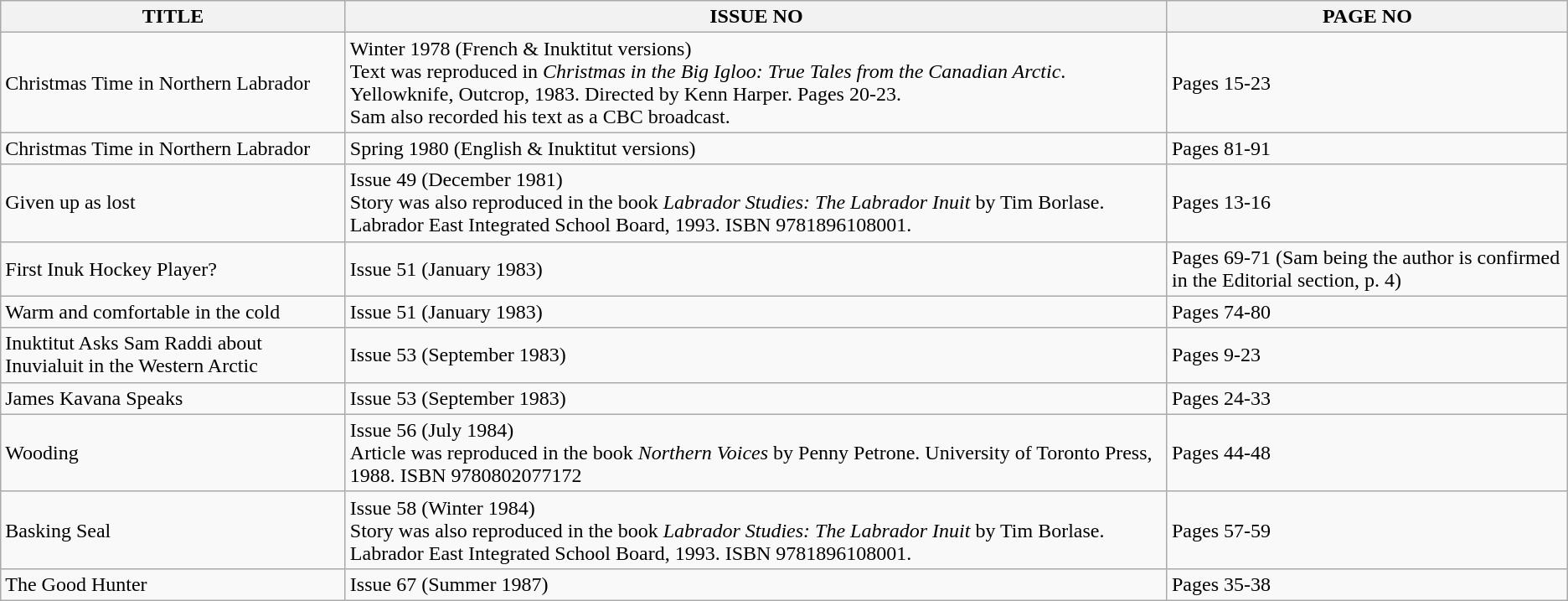<table class="wikitable">
<tr>
<th>TITLE</th>
<th>ISSUE NO</th>
<th>PAGE NO</th>
</tr>
<tr>
<td>Christmas Time in Northern Labrador</td>
<td>Winter 1978 (French & Inuktitut versions)<br>Text was reproduced in <em>Christmas in the Big Igloo: True Tales from the Canadian Arctic</em>. Yellowknife, Outcrop, 1983. Directed by Kenn Harper. Pages 20-23.<br>Sam also recorded his text as a CBC broadcast.</td>
<td>Pages 15-23</td>
</tr>
<tr>
<td>Christmas Time in Northern Labrador</td>
<td>Spring 1980 (English & Inuktitut versions)</td>
<td>Pages 81-91</td>
</tr>
<tr>
<td>Given up as lost</td>
<td>Issue 49 (December 1981)<br>Story was also reproduced in the book <em>Labrador Studies: The Labrador Inuit</em> by Tim Borlase. Labrador East Integrated School Board, 1993. ISBN 9781896108001.</td>
<td>Pages 13-16</td>
</tr>
<tr>
<td>First Inuk Hockey Player?</td>
<td>Issue 51 (January 1983)</td>
<td>Pages 69-71 (Sam being the author is confirmed in the Editorial section, p. 4)</td>
</tr>
<tr>
<td>Warm and comfortable in the cold</td>
<td>Issue 51 (January 1983)</td>
<td>Pages 74-80</td>
</tr>
<tr>
<td>Inuktitut Asks Sam Raddi about Inuvialuit in the Western Arctic</td>
<td>Issue 53 (September 1983)</td>
<td>Pages 9-23</td>
</tr>
<tr>
<td>James Kavana Speaks</td>
<td>Issue 53 (September 1983)</td>
<td>Pages 24-33</td>
</tr>
<tr>
<td>Wooding</td>
<td>Issue 56 (July 1984)<br>Article was reproduced in the book <em>Northern Voices</em> by Penny Petrone. University of Toronto Press, 1988. ISBN 9780802077172</td>
<td>Pages 44-48</td>
</tr>
<tr>
<td>Basking Seal</td>
<td>Issue 58 (Winter 1984)<br>Story was also reproduced in the book <em>Labrador Studies: The Labrador Inuit</em> by Tim Borlase. Labrador East Integrated School Board, 1993. ISBN 9781896108001.</td>
<td>Pages 57-59</td>
</tr>
<tr>
<td>The Good Hunter</td>
<td>Issue 67 (Summer 1987)</td>
<td>Pages 35-38</td>
</tr>
</table>
